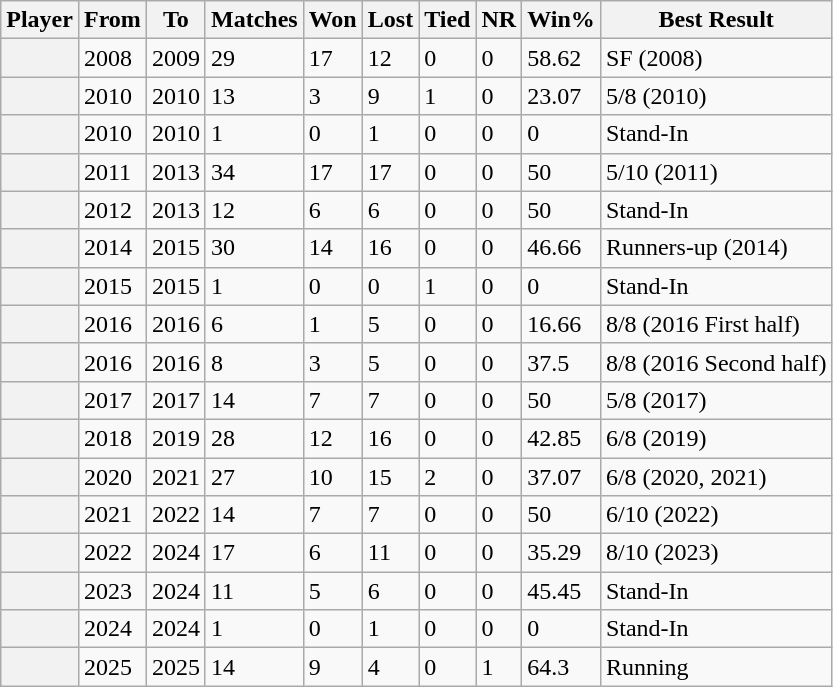<table class="wikitable plainrowheaders sortable">
<tr>
<th scope="col">Player</th>
<th scope="col">From</th>
<th>To</th>
<th scope="col">Matches</th>
<th scope="col">Won</th>
<th scope="col">Lost</th>
<th scope="col">Tied</th>
<th scope="col">NR</th>
<th scope="col">Win%</th>
<th>Best Result</th>
</tr>
<tr>
<th scope= row></th>
<td>2008</td>
<td>2009</td>
<td>29</td>
<td>17</td>
<td>12</td>
<td>0</td>
<td>0</td>
<td>58.62</td>
<td>SF (2008)</td>
</tr>
<tr>
<th scope= row></th>
<td>2010</td>
<td>2010</td>
<td>13</td>
<td>3</td>
<td>9</td>
<td>1</td>
<td>0</td>
<td>23.07</td>
<td>5/8 (2010)</td>
</tr>
<tr>
<th scope= row></th>
<td>2010</td>
<td>2010</td>
<td>1</td>
<td>0</td>
<td>1</td>
<td>0</td>
<td>0</td>
<td>0</td>
<td>Stand-In</td>
</tr>
<tr>
<th scope= row></th>
<td>2011</td>
<td>2013</td>
<td>34</td>
<td>17</td>
<td>17</td>
<td>0</td>
<td>0</td>
<td>50</td>
<td>5/10 (2011)</td>
</tr>
<tr>
<th scope= row></th>
<td>2012</td>
<td>2013</td>
<td>12</td>
<td>6</td>
<td>6</td>
<td>0</td>
<td>0</td>
<td>50</td>
<td>Stand-In</td>
</tr>
<tr>
<th scope= row></th>
<td>2014</td>
<td>2015</td>
<td>30</td>
<td>14</td>
<td>16</td>
<td>0</td>
<td>0</td>
<td>46.66</td>
<td>Runners-up (2014)</td>
</tr>
<tr>
<th scope= row></th>
<td>2015</td>
<td>2015</td>
<td>1</td>
<td>0</td>
<td>0</td>
<td>1</td>
<td>0</td>
<td>0</td>
<td>Stand-In</td>
</tr>
<tr>
<th scope= row></th>
<td>2016</td>
<td>2016</td>
<td>6</td>
<td>1</td>
<td>5</td>
<td>0</td>
<td>0</td>
<td>16.66</td>
<td>8/8 (2016 First half)</td>
</tr>
<tr>
<th scope= row></th>
<td>2016</td>
<td>2016</td>
<td>8</td>
<td>3</td>
<td>5</td>
<td>0</td>
<td>0</td>
<td>37.5</td>
<td>8/8 (2016 Second half)</td>
</tr>
<tr>
<th scope= row></th>
<td>2017</td>
<td>2017</td>
<td>14</td>
<td>7</td>
<td>7</td>
<td>0</td>
<td>0</td>
<td>50</td>
<td>5/8 (2017)</td>
</tr>
<tr>
<th scope= row></th>
<td>2018</td>
<td>2019</td>
<td>28</td>
<td>12</td>
<td>16</td>
<td>0</td>
<td>0</td>
<td>42.85</td>
<td>6/8 (2019)</td>
</tr>
<tr>
<th scope= row></th>
<td>2020</td>
<td>2021</td>
<td>27</td>
<td>10</td>
<td>15</td>
<td>2</td>
<td>0</td>
<td>37.07</td>
<td>6/8 (2020, 2021)</td>
</tr>
<tr>
<th scope= row></th>
<td>2021</td>
<td>2022</td>
<td>14</td>
<td>7</td>
<td>7</td>
<td>0</td>
<td>0</td>
<td>50</td>
<td>6/10 (2022)</td>
</tr>
<tr>
<th scope= row></th>
<td>2022</td>
<td>2024</td>
<td>17</td>
<td>6</td>
<td>11</td>
<td>0</td>
<td>0</td>
<td>35.29</td>
<td>8/10 (2023)</td>
</tr>
<tr>
<th scope= row></th>
<td>2023</td>
<td>2024</td>
<td>11</td>
<td>5</td>
<td>6</td>
<td>0</td>
<td>0</td>
<td>45.45</td>
<td>Stand-In</td>
</tr>
<tr>
<th scope= row></th>
<td>2024</td>
<td>2024</td>
<td>1</td>
<td>0</td>
<td>1</td>
<td>0</td>
<td>0</td>
<td>0</td>
<td>Stand-In</td>
</tr>
<tr>
<th scope= row></th>
<td>2025</td>
<td>2025</td>
<td>14</td>
<td>9</td>
<td>4</td>
<td>0</td>
<td>1</td>
<td>64.3</td>
<td>Running</td>
</tr>
</table>
